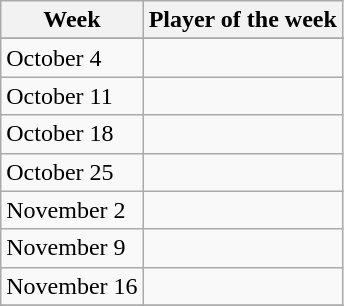<table class="wikitable">
<tr>
<th>Week</th>
<th>Player of the week</th>
</tr>
<tr>
</tr>
<tr>
<td>October 4</td>
<td></td>
</tr>
<tr>
<td>October 11</td>
<td></td>
</tr>
<tr>
<td>October 18</td>
<td></td>
</tr>
<tr>
<td>October 25</td>
<td></td>
</tr>
<tr>
<td>November 2</td>
<td></td>
</tr>
<tr>
<td>November 9</td>
<td></td>
</tr>
<tr>
<td>November 16</td>
<td></td>
</tr>
<tr>
</tr>
</table>
